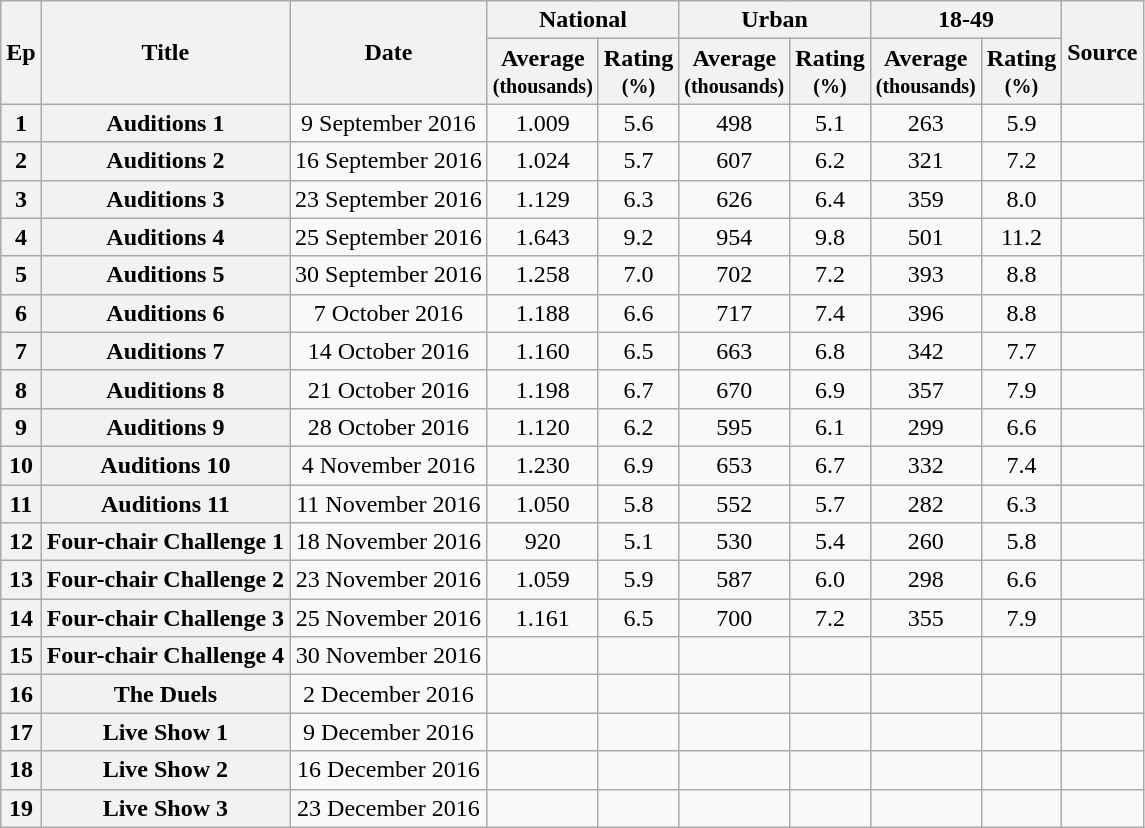<table class="wikitable" style="text-align:center">
<tr>
<th rowspan="2">Ep</th>
<th rowspan="2">Title</th>
<th rowspan="2">Date</th>
<th colspan="2">National</th>
<th colspan="2">Urban</th>
<th colspan="2">18-49</th>
<th rowspan="2">Source</th>
</tr>
<tr>
<th>Average<br><small>(thousands)</small></th>
<th>Rating<br><small>(%)</small></th>
<th>Average<br><small>(thousands)</small></th>
<th>Rating<br><small>(%)</small></th>
<th>Average<br><small>(thousands)</small></th>
<th>Rating<br><small>(%)</small></th>
</tr>
<tr>
<th>1</th>
<th>Auditions 1</th>
<td>9 September 2016</td>
<td>1.009</td>
<td>5.6</td>
<td>498</td>
<td>5.1</td>
<td>263</td>
<td>5.9</td>
<td></td>
</tr>
<tr>
<th>2</th>
<th>Auditions 2</th>
<td>16 September 2016</td>
<td>1.024</td>
<td>5.7</td>
<td>607</td>
<td>6.2</td>
<td>321</td>
<td>7.2</td>
<td></td>
</tr>
<tr>
<th>3</th>
<th>Auditions 3</th>
<td>23 September 2016</td>
<td>1.129</td>
<td>6.3</td>
<td>626</td>
<td>6.4</td>
<td>359</td>
<td>8.0</td>
<td></td>
</tr>
<tr>
<th>4</th>
<th>Auditions 4</th>
<td>25 September 2016</td>
<td>1.643</td>
<td>9.2</td>
<td>954</td>
<td>9.8</td>
<td>501</td>
<td>11.2</td>
<td></td>
</tr>
<tr>
<th>5</th>
<th>Auditions 5</th>
<td>30 September 2016</td>
<td>1.258</td>
<td>7.0</td>
<td>702</td>
<td>7.2</td>
<td>393</td>
<td>8.8</td>
<td></td>
</tr>
<tr>
<th>6</th>
<th>Auditions 6</th>
<td>7 October 2016</td>
<td>1.188</td>
<td>6.6</td>
<td>717</td>
<td>7.4</td>
<td>396</td>
<td>8.8</td>
<td></td>
</tr>
<tr>
<th>7</th>
<th>Auditions 7</th>
<td>14 October 2016</td>
<td>1.160</td>
<td>6.5</td>
<td>663</td>
<td>6.8</td>
<td>342</td>
<td>7.7</td>
<td></td>
</tr>
<tr>
<th>8</th>
<th>Auditions 8</th>
<td>21 October 2016</td>
<td>1.198</td>
<td>6.7</td>
<td>670</td>
<td>6.9</td>
<td>357</td>
<td>7.9</td>
<td></td>
</tr>
<tr>
<th>9</th>
<th>Auditions 9</th>
<td>28 October 2016</td>
<td>1.120</td>
<td>6.2</td>
<td>595</td>
<td>6.1</td>
<td>299</td>
<td>6.6</td>
<td></td>
</tr>
<tr>
<th>10</th>
<th>Auditions 10</th>
<td>4 November 2016</td>
<td>1.230</td>
<td>6.9</td>
<td>653</td>
<td>6.7</td>
<td>332</td>
<td>7.4</td>
<td></td>
</tr>
<tr>
<th>11</th>
<th>Auditions 11</th>
<td>11 November 2016</td>
<td>1.050</td>
<td>5.8</td>
<td>552</td>
<td>5.7</td>
<td>282</td>
<td>6.3</td>
<td></td>
</tr>
<tr>
<th>12</th>
<th>Four-chair Challenge 1</th>
<td>18 November 2016</td>
<td>920</td>
<td>5.1</td>
<td>530</td>
<td>5.4</td>
<td>260</td>
<td>5.8</td>
<td></td>
</tr>
<tr>
<th>13</th>
<th>Four-chair Challenge 2</th>
<td>23 November 2016</td>
<td>1.059</td>
<td>5.9</td>
<td>587</td>
<td>6.0</td>
<td>298</td>
<td>6.6</td>
<td></td>
</tr>
<tr>
<th>14</th>
<th>Four-chair Challenge 3</th>
<td>25 November 2016</td>
<td>1.161</td>
<td>6.5</td>
<td>700</td>
<td>7.2</td>
<td>355</td>
<td>7.9</td>
<td></td>
</tr>
<tr>
<th>15</th>
<th>Four-chair Challenge 4</th>
<td>30 November 2016</td>
<td></td>
<td></td>
<td></td>
<td></td>
<td></td>
<td></td>
<td></td>
</tr>
<tr>
<th>16</th>
<th>The Duels</th>
<td>2 December 2016</td>
<td></td>
<td></td>
<td></td>
<td></td>
<td></td>
<td></td>
<td></td>
</tr>
<tr>
<th>17</th>
<th>Live Show 1</th>
<td>9 December 2016</td>
<td></td>
<td></td>
<td></td>
<td></td>
<td></td>
<td></td>
<td></td>
</tr>
<tr>
<th>18</th>
<th>Live Show 2</th>
<td>16 December 2016</td>
<td></td>
<td></td>
<td></td>
<td></td>
<td></td>
<td></td>
<td></td>
</tr>
<tr>
<th>19</th>
<th>Live Show 3</th>
<td>23 December 2016</td>
<td></td>
<td></td>
<td></td>
<td></td>
<td></td>
<td></td>
<td></td>
</tr>
</table>
